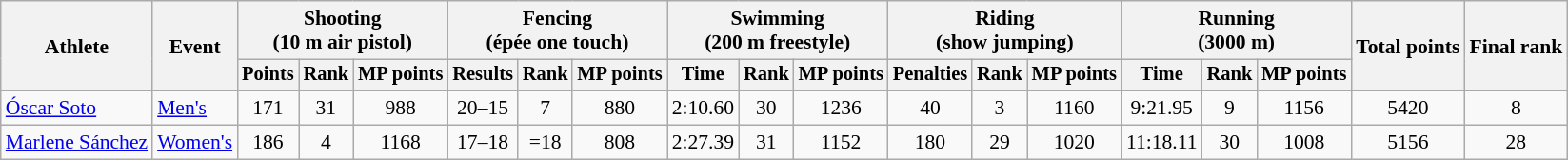<table class="wikitable" style="font-size:90%">
<tr>
<th rowspan="2">Athlete</th>
<th rowspan="2">Event</th>
<th colspan=3>Shooting<br><span>(10 m air pistol)</span></th>
<th colspan=3>Fencing<br><span>(épée one touch)</span></th>
<th colspan=3>Swimming<br><span>(200 m freestyle)</span></th>
<th colspan=3>Riding<br><span>(show jumping)</span></th>
<th colspan=3>Running<br><span>(3000 m)</span></th>
<th rowspan=2>Total points</th>
<th rowspan=2>Final rank</th>
</tr>
<tr style="font-size:95%">
<th>Points</th>
<th>Rank</th>
<th>MP points</th>
<th>Results</th>
<th>Rank</th>
<th>MP points</th>
<th>Time</th>
<th>Rank</th>
<th>MP points</th>
<th>Penalties</th>
<th>Rank</th>
<th>MP points</th>
<th>Time</th>
<th>Rank</th>
<th>MP points</th>
</tr>
<tr align=center>
<td align=left><a href='#'>Óscar Soto</a></td>
<td align=left><a href='#'>Men's</a></td>
<td>171</td>
<td>31</td>
<td>988</td>
<td>20–15</td>
<td>7</td>
<td>880</td>
<td>2:10.60</td>
<td>30</td>
<td>1236</td>
<td>40</td>
<td>3</td>
<td>1160</td>
<td>9:21.95</td>
<td>9</td>
<td>1156</td>
<td>5420</td>
<td>8</td>
</tr>
<tr align=center>
<td align=left><a href='#'>Marlene Sánchez</a></td>
<td align=left><a href='#'>Women's</a></td>
<td>186</td>
<td>4</td>
<td>1168</td>
<td>17–18</td>
<td>=18</td>
<td>808</td>
<td>2:27.39</td>
<td>31</td>
<td>1152</td>
<td>180</td>
<td>29</td>
<td>1020</td>
<td>11:18.11</td>
<td>30</td>
<td>1008</td>
<td>5156</td>
<td>28</td>
</tr>
</table>
